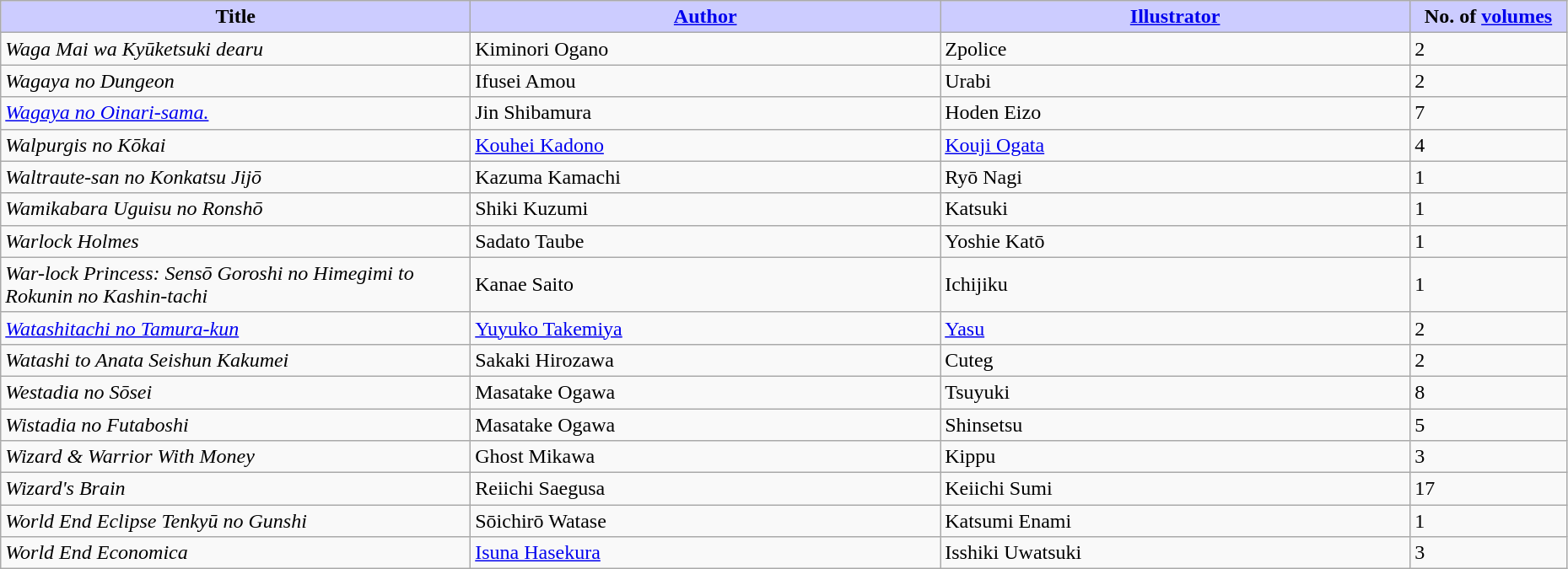<table class="wikitable" style="width: 98%;">
<tr>
<th width=30% style="background:#ccf;">Title</th>
<th width=30% style="background:#ccf;"><a href='#'>Author</a></th>
<th width=30% style="background:#ccf;"><a href='#'>Illustrator</a></th>
<th width=10% style="background:#ccf;">No. of <a href='#'>volumes</a></th>
</tr>
<tr>
<td><em>Waga Mai wa Kyūketsuki dearu</em></td>
<td>Kiminori Ogano</td>
<td>Zpolice</td>
<td>2</td>
</tr>
<tr>
<td><em>Wagaya no Dungeon</em></td>
<td>Ifusei Amou</td>
<td>Urabi</td>
<td>2</td>
</tr>
<tr>
<td><em><a href='#'>Wagaya no Oinari-sama.</a></em></td>
<td>Jin Shibamura</td>
<td>Hoden Eizo</td>
<td>7</td>
</tr>
<tr>
<td><em>Walpurgis no Kōkai</em></td>
<td><a href='#'>Kouhei Kadono</a></td>
<td><a href='#'>Kouji Ogata</a></td>
<td>4</td>
</tr>
<tr>
<td><em>Waltraute-san no Konkatsu Jijō</em></td>
<td>Kazuma Kamachi</td>
<td>Ryō Nagi</td>
<td>1</td>
</tr>
<tr>
<td><em>Wamikabara Uguisu no Ronshō</em></td>
<td>Shiki Kuzumi</td>
<td>Katsuki</td>
<td>1</td>
</tr>
<tr>
<td><em>Warlock Holmes</em></td>
<td>Sadato Taube</td>
<td>Yoshie Katō</td>
<td>1</td>
</tr>
<tr>
<td><em>War-lock Princess: Sensō Goroshi no Himegimi to Rokunin no Kashin-tachi</em></td>
<td>Kanae Saito</td>
<td>Ichijiku</td>
<td>1</td>
</tr>
<tr>
<td><em><a href='#'>Watashitachi no Tamura-kun</a></em></td>
<td><a href='#'>Yuyuko Takemiya</a></td>
<td><a href='#'>Yasu</a></td>
<td>2</td>
</tr>
<tr>
<td><em>Watashi to Anata Seishun Kakumei</em></td>
<td>Sakaki Hirozawa</td>
<td>Cuteg</td>
<td>2</td>
</tr>
<tr>
<td><em>Westadia no Sōsei</em></td>
<td>Masatake Ogawa</td>
<td>Tsuyuki</td>
<td>8</td>
</tr>
<tr>
<td><em>Wistadia no Futaboshi</em></td>
<td>Masatake Ogawa</td>
<td>Shinsetsu</td>
<td>5</td>
</tr>
<tr>
<td><em>Wizard & Warrior With Money</em></td>
<td>Ghost Mikawa</td>
<td>Kippu</td>
<td>3</td>
</tr>
<tr>
<td><em>Wizard's Brain</em></td>
<td>Reiichi Saegusa</td>
<td>Keiichi Sumi</td>
<td>17</td>
</tr>
<tr>
<td><em>World End Eclipse Tenkyū no Gunshi</em></td>
<td>Sōichirō Watase</td>
<td>Katsumi Enami</td>
<td>1</td>
</tr>
<tr>
<td><em>World End Economica</em></td>
<td><a href='#'>Isuna Hasekura</a></td>
<td>Isshiki Uwatsuki</td>
<td>3</td>
</tr>
</table>
